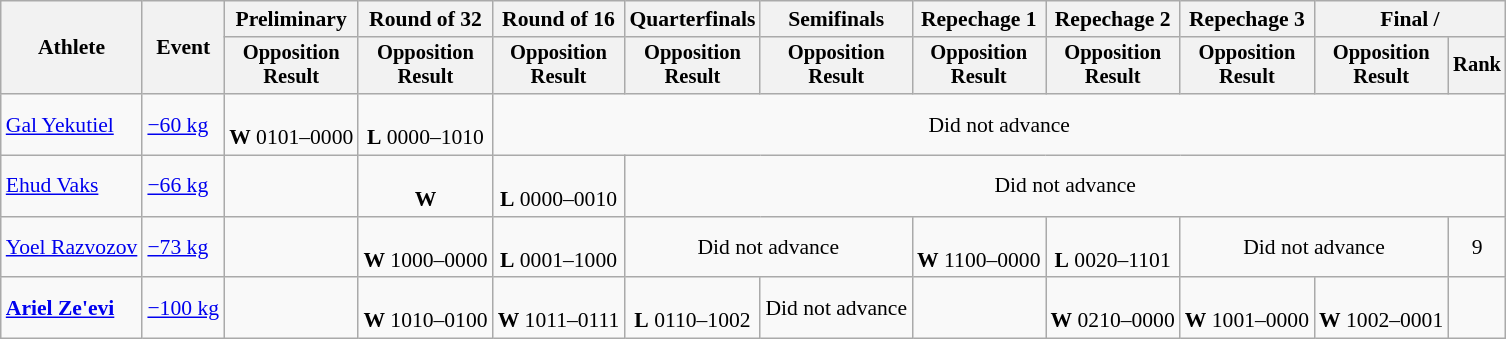<table class="wikitable" style="font-size:90%">
<tr>
<th rowspan="2">Athlete</th>
<th rowspan="2">Event</th>
<th>Preliminary</th>
<th>Round of 32</th>
<th>Round of 16</th>
<th>Quarterfinals</th>
<th>Semifinals</th>
<th>Repechage 1</th>
<th>Repechage 2</th>
<th>Repechage 3</th>
<th colspan=2>Final / </th>
</tr>
<tr style="font-size:95%">
<th>Opposition<br>Result</th>
<th>Opposition<br>Result</th>
<th>Opposition<br>Result</th>
<th>Opposition<br>Result</th>
<th>Opposition<br>Result</th>
<th>Opposition<br>Result</th>
<th>Opposition<br>Result</th>
<th>Opposition<br>Result</th>
<th>Opposition<br>Result</th>
<th>Rank</th>
</tr>
<tr align=center>
<td align=left><a href='#'>Gal Yekutiel</a></td>
<td align=left><a href='#'>−60 kg</a></td>
<td><br><strong>W</strong> 0101–0000</td>
<td><br><strong>L</strong> 0000–1010</td>
<td colspan=8>Did not advance</td>
</tr>
<tr align=center>
<td align=left><a href='#'>Ehud Vaks</a></td>
<td align=left><a href='#'>−66 kg</a></td>
<td></td>
<td><br><strong>W</strong> </td>
<td><br><strong>L</strong> 0000–0010</td>
<td colspan=7>Did not advance</td>
</tr>
<tr align=center>
<td align=left><a href='#'>Yoel Razvozov</a></td>
<td align=left><a href='#'>−73 kg</a></td>
<td></td>
<td><br><strong>W</strong> 1000–0000</td>
<td><br><strong>L</strong> 0001–1000</td>
<td colspan=2>Did not advance</td>
<td><br><strong>W</strong> 1100–0000</td>
<td><br><strong>L</strong> 0020–1101</td>
<td colspan=2>Did not advance</td>
<td>9</td>
</tr>
<tr align=center>
<td align=left><strong><a href='#'>Ariel Ze'evi</a></strong></td>
<td align=left><a href='#'>−100 kg</a></td>
<td></td>
<td><br><strong>W</strong> 1010–0100</td>
<td><br><strong>W</strong> 1011–0111</td>
<td><br><strong>L</strong> 0110–1002</td>
<td>Did not advance</td>
<td></td>
<td><br><strong>W</strong> 0210–0000</td>
<td><br><strong>W</strong> 1001–0000</td>
<td><br><strong>W</strong> 1002–0001</td>
<td></td>
</tr>
</table>
